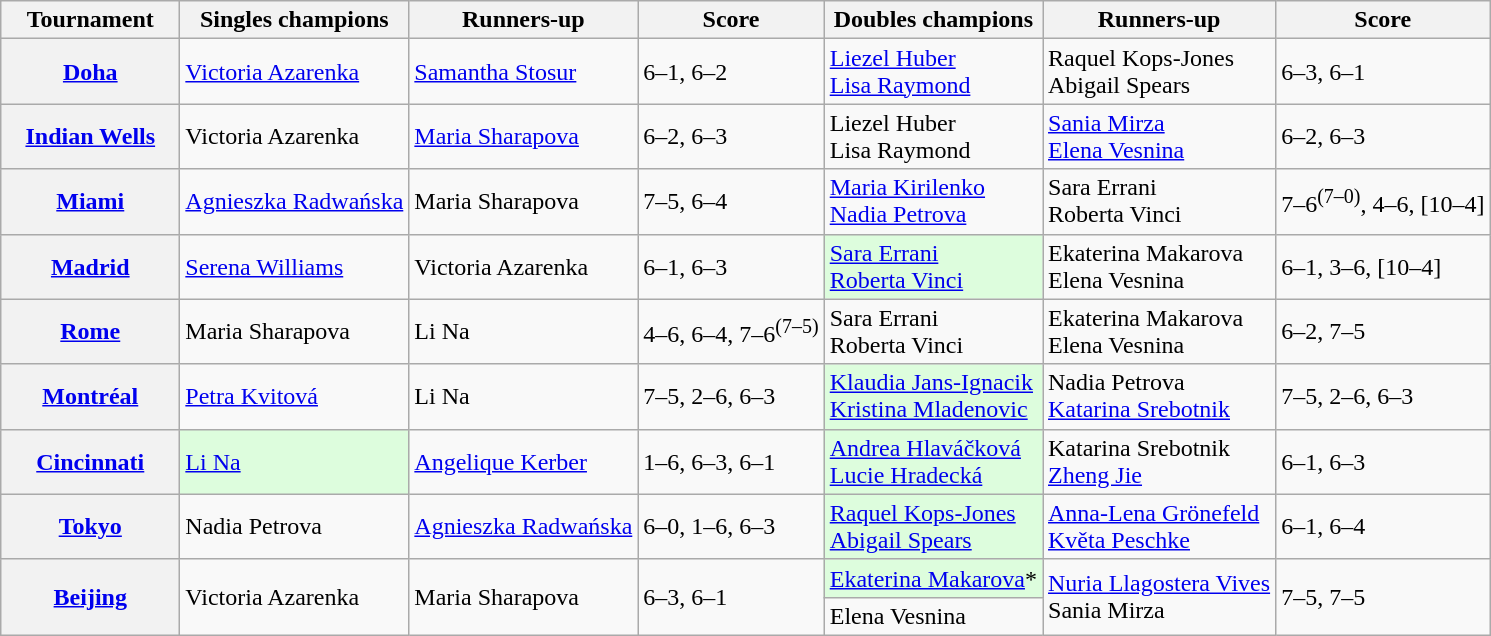<table class="wikitable plainrowheaders">
<tr>
<th scope="col" style="min-width:7em">Tournament</th>
<th scope="col">Singles champions</th>
<th scope="col">Runners-up</th>
<th scope="col">Score</th>
<th scope="col">Doubles champions</th>
<th scope="col">Runners-up</th>
<th scope="col">Score</th>
</tr>
<tr>
<th scope="row"><strong><a href='#'>Doha</a></strong><br></th>
<td> <a href='#'>Victoria Azarenka</a></td>
<td> <a href='#'>Samantha Stosur</a></td>
<td>6–1, 6–2</td>
<td> <a href='#'>Liezel Huber</a> <br>  <a href='#'>Lisa Raymond</a></td>
<td> Raquel Kops-Jones <br>  Abigail Spears</td>
<td>6–3, 6–1</td>
</tr>
<tr>
<th scope="row"><strong><a href='#'>Indian Wells</a></strong><br></th>
<td> Victoria Azarenka</td>
<td> <a href='#'>Maria Sharapova</a></td>
<td>6–2, 6–3</td>
<td> Liezel Huber <br>  Lisa Raymond</td>
<td> <a href='#'>Sania Mirza</a> <br>  <a href='#'>Elena Vesnina</a></td>
<td>6–2, 6–3</td>
</tr>
<tr>
<th scope="row"><strong><a href='#'>Miami</a></strong><br></th>
<td> <a href='#'>Agnieszka Radwańska</a></td>
<td> Maria Sharapova</td>
<td>7–5, 6–4</td>
<td> <a href='#'>Maria Kirilenko</a> <br>  <a href='#'>Nadia Petrova</a></td>
<td> Sara Errani <br>  Roberta Vinci</td>
<td>7–6<sup>(7–0)</sup>, 4–6, [10–4]</td>
</tr>
<tr>
<th scope="row"><strong><a href='#'>Madrid</a></strong><br></th>
<td> <a href='#'>Serena Williams</a></td>
<td> Victoria Azarenka</td>
<td>6–1, 6–3</td>
<td style="background:#ddfddd"> <a href='#'>Sara Errani</a> <br>  <a href='#'>Roberta Vinci</a></td>
<td> Ekaterina Makarova <br>  Elena Vesnina</td>
<td>6–1, 3–6, [10–4]</td>
</tr>
<tr>
<th scope="row"><strong><a href='#'>Rome</a></strong><br></th>
<td> Maria Sharapova</td>
<td> Li Na</td>
<td>4–6, 6–4, 7–6<sup>(7–5)</sup></td>
<td> Sara Errani <br>  Roberta Vinci</td>
<td> Ekaterina Makarova <br>  Elena Vesnina</td>
<td>6–2, 7–5</td>
</tr>
<tr>
<th scope="row"><strong><a href='#'>Montréal</a></strong><br></th>
<td> <a href='#'>Petra Kvitová</a></td>
<td> Li Na</td>
<td>7–5, 2–6, 6–3</td>
<td style="background:#ddfddd"> <a href='#'>Klaudia Jans-Ignacik</a> <br>  <a href='#'>Kristina Mladenovic</a></td>
<td> Nadia Petrova <br>  <a href='#'>Katarina Srebotnik</a></td>
<td>7–5, 2–6, 6–3</td>
</tr>
<tr>
<th scope="row"><strong><a href='#'>Cincinnati</a></strong><br></th>
<td style="background:#ddfddd"> <a href='#'>Li Na</a></td>
<td> <a href='#'>Angelique Kerber</a></td>
<td>1–6, 6–3, 6–1</td>
<td style="background:#ddfddd"> <a href='#'>Andrea Hlaváčková</a> <br>  <a href='#'>Lucie Hradecká</a></td>
<td> Katarina Srebotnik <br>  <a href='#'>Zheng Jie</a></td>
<td>6–1, 6–3</td>
</tr>
<tr>
<th scope="row"><strong><a href='#'>Tokyo</a></strong><br></th>
<td> Nadia Petrova</td>
<td> <a href='#'>Agnieszka Radwańska</a></td>
<td>6–0, 1–6, 6–3</td>
<td style="background:#ddfddd"> <a href='#'>Raquel Kops-Jones</a> <br>  <a href='#'>Abigail Spears</a></td>
<td> <a href='#'>Anna-Lena Grönefeld</a> <br>  <a href='#'>Květa Peschke</a></td>
<td>6–1, 6–4</td>
</tr>
<tr>
<th scope="row" rowspan=2><strong><a href='#'>Beijing</a></strong><br></th>
<td rowspan="2"> Victoria Azarenka</td>
<td rowspan="2"> Maria Sharapova</td>
<td rowspan="2">6–3, 6–1</td>
<td style="background:#ddfddd"> <a href='#'>Ekaterina Makarova</a>*</td>
<td rowspan="2"> <a href='#'>Nuria Llagostera Vives</a> <br>  Sania Mirza</td>
<td rowspan="2">7–5, 7–5</td>
</tr>
<tr>
<td> Elena Vesnina</td>
</tr>
</table>
